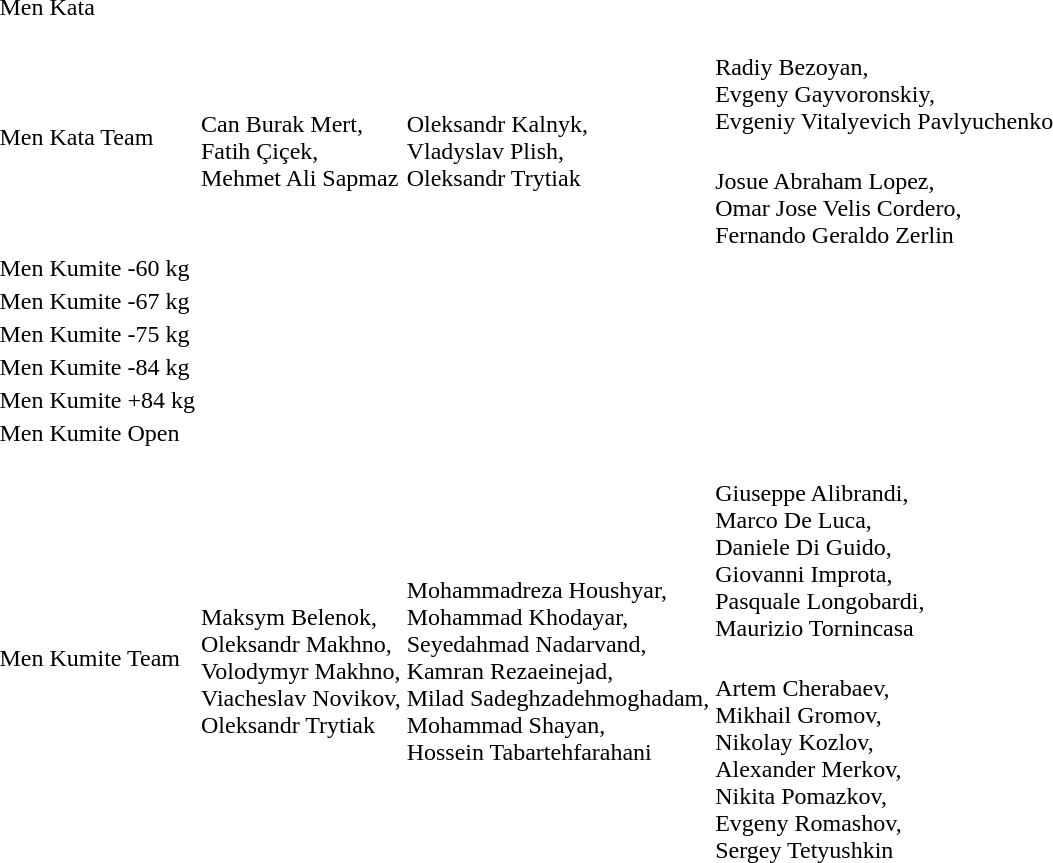<table>
<tr>
<td rowspan=2>Men Kata</td>
<td rowspan=2></td>
<td rowspan=2></td>
<td></td>
</tr>
<tr>
<td></td>
</tr>
<tr>
<td rowspan=2>Men Kata Team</td>
<td rowspan=2><br>Can Burak Mert,<br>Fatih Çiçek,<br>Mehmet Ali Sapmaz</td>
<td rowspan=2><br>Oleksandr Kalnyk,<br>Vladyslav Plish,<br>Oleksandr Trytiak</td>
<td><br>Radiy Bezoyan,<br>Evgeny Gayvoronskiy,<br>Evgeniy Vitalyevich Pavlyuchenko</td>
</tr>
<tr>
<td><br>Josue Abraham Lopez,<br>Omar Jose Velis Cordero,<br>Fernando Geraldo Zerlin</td>
</tr>
<tr>
<td rowspan=2>Men Kumite -60 kg</td>
<td rowspan=2></td>
<td rowspan=2></td>
<td></td>
</tr>
<tr>
<td></td>
</tr>
<tr>
<td rowspan=2>Men Kumite -67 kg</td>
<td rowspan=2></td>
<td rowspan=2></td>
<td></td>
</tr>
<tr>
<td></td>
</tr>
<tr>
<td rowspan=2>Men Kumite -75 kg</td>
<td rowspan=2></td>
<td rowspan=2></td>
<td></td>
</tr>
<tr>
<td></td>
</tr>
<tr>
<td rowspan=2>Men Kumite -84 kg</td>
<td rowspan=2></td>
<td rowspan=2></td>
<td></td>
</tr>
<tr>
<td></td>
</tr>
<tr>
<td rowspan=2>Men Kumite +84 kg</td>
<td rowspan=2></td>
<td rowspan=2></td>
<td></td>
</tr>
<tr>
<td></td>
</tr>
<tr>
<td rowspan=2>Men Kumite Open</td>
<td rowspan=2></td>
<td rowspan=2></td>
<td></td>
</tr>
<tr>
<td></td>
</tr>
<tr>
<td rowspan=2>Men Kumite Team</td>
<td rowspan=2><br>Maksym Belenok,<br>Oleksandr Makhno,<br>Volodymyr Makhno,<br>Viacheslav Novikov,<br>Oleksandr Trytiak</td>
<td rowspan=2><br>Mohammadreza Houshyar,<br>Mohammad Khodayar,<br>Seyedahmad Nadarvand,<br>Kamran Rezaeinejad,<br>Milad Sadeghzadehmoghadam,<br>Mohammad Shayan,<br>Hossein Tabartehfarahani</td>
<td><br>Giuseppe Alibrandi,<br>Marco De Luca,<br>Daniele Di Guido,<br>Giovanni Improta,<br>Pasquale Longobardi,<br>Maurizio Tornincasa</td>
</tr>
<tr>
<td><br>Artem Cherabaev,<br>Mikhail Gromov,<br>Nikolay Kozlov,<br>Alexander Merkov,<br>Nikita Pomazkov,<br>Evgeny Romashov,<br>Sergey Tetyushkin</td>
</tr>
</table>
